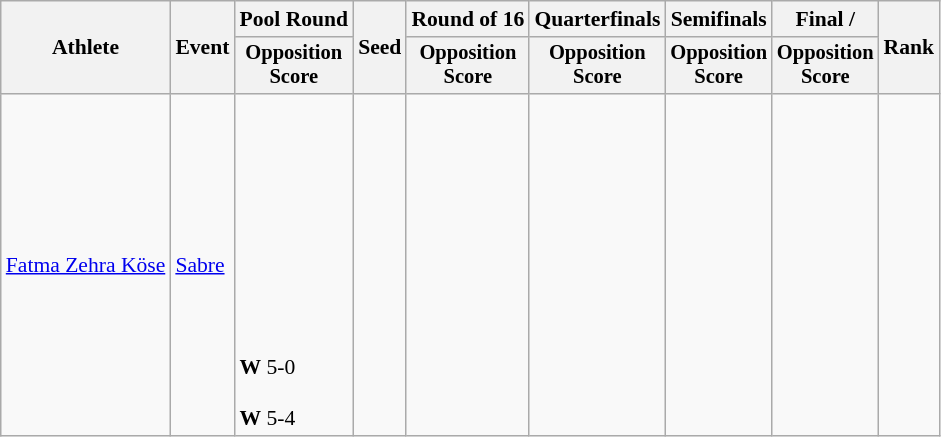<table class=wikitable style="font-size:90%">
<tr>
<th rowspan="2">Athlete</th>
<th rowspan="2">Event</th>
<th>Pool Round</th>
<th rowspan="2">Seed</th>
<th>Round of 16</th>
<th>Quarterfinals</th>
<th>Semifinals</th>
<th>Final / </th>
<th rowspan=2>Rank</th>
</tr>
<tr style="font-size:95%">
<th>Opposition<br>Score</th>
<th>Opposition<br>Score</th>
<th>Opposition<br>Score</th>
<th>Opposition<br>Score</th>
<th>Opposition<br>Score</th>
</tr>
<tr align=center>
<td align=left><a href='#'>Fatma Zehra Köse</a></td>
<td align=left><a href='#'>Sabre</a></td>
<td align=left><br><br> <br><br> <br><br> <br><br> <br><br><strong>W</strong> 5-0<br><br><strong>W</strong> 5-4</td>
<td></td>
<td></td>
<td></td>
<td></td>
<td></td>
<td></td>
</tr>
</table>
